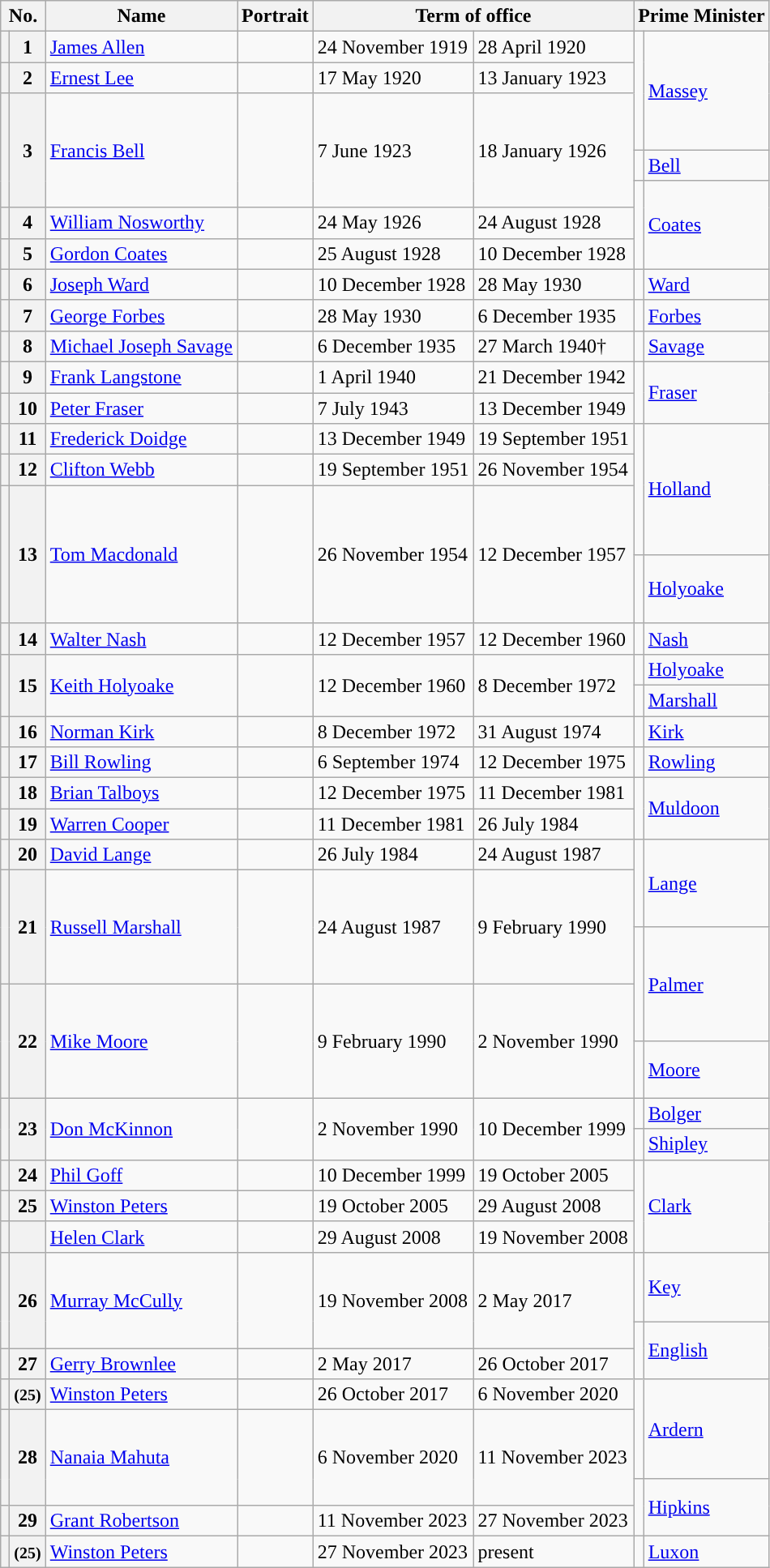<table class="wikitable">
<tr>
<th colspan=2>No.</th>
<th>Name</th>
<th>Portrait</th>
<th colspan=2>Term of office</th>
<th colspan=30>Prime Minister</th>
</tr>
<tr>
<th style="color:inherit;background:"></th>
<th>1</th>
<td><a href='#'>James Allen</a></td>
<td></td>
<td>24 November 1919</td>
<td>28 April 1920</td>
<td width=1 rowspan=2 style="border-bottom:solid 0 grey; background:"></td>
<td rowspan=3><a href='#'>Massey</a></td>
</tr>
<tr>
<th style="color:inherit;background:"></th>
<th>2</th>
<td><a href='#'>Ernest Lee</a></td>
<td></td>
<td>17 May 1920</td>
<td>13 January 1923</td>
</tr>
<tr>
<th rowspan=3 style="color:inherit;background:"></th>
<th rowspan=3>3</th>
<td rowspan=3><a href='#'>Francis Bell</a></td>
<td rowspan=3></td>
<td rowspan=3>7 June 1923</td>
<td rowspan=3>18 January 1926</td>
<td height=40 style="border-top:solid 0 grey; background:"></td>
</tr>
<tr>
<td height=15 style="color:inherit;background:"></td>
<td><a href='#'>Bell</a></td>
</tr>
<tr>
<td height=15 style="border-bottom:solid 0 grey; background:"></td>
<td rowspan=3><a href='#'>Coates</a></td>
</tr>
<tr>
<th style="color:inherit;background:"></th>
<th>4</th>
<td><a href='#'>William Nosworthy</a></td>
<td></td>
<td>24 May 1926</td>
<td>24 August 1928</td>
<td rowspan=2 style="border-top:solid 0 grey; background:"></td>
</tr>
<tr>
<th style="color:inherit;background:"></th>
<th>5</th>
<td><a href='#'>Gordon Coates</a></td>
<td></td>
<td>25 August 1928</td>
<td>10 December 1928</td>
</tr>
<tr>
<th style="color:inherit;background:"></th>
<th>6</th>
<td><a href='#'>Joseph Ward</a></td>
<td></td>
<td>10 December 1928</td>
<td>28 May 1930</td>
<td style="color:inherit;background:"></td>
<td><a href='#'>Ward</a></td>
</tr>
<tr>
<th style="color:inherit;background:"></th>
<th>7</th>
<td><a href='#'>George Forbes</a></td>
<td></td>
<td>28 May 1930</td>
<td>6 December 1935</td>
<td style="color:inherit;background:"></td>
<td><a href='#'>Forbes</a></td>
</tr>
<tr>
<th style="color:inherit;background:"></th>
<th>8</th>
<td><a href='#'>Michael Joseph Savage</a></td>
<td></td>
<td>6 December 1935</td>
<td>27 March 1940†</td>
<td style="color:inherit;background:"></td>
<td><a href='#'>Savage</a></td>
</tr>
<tr>
<th style="color:inherit;background:"></th>
<th>9</th>
<td><a href='#'>Frank Langstone</a></td>
<td></td>
<td>1 April 1940</td>
<td>21 December 1942</td>
<td rowspan=2 style="color:inherit;background:"></td>
<td rowspan=2><a href='#'>Fraser</a></td>
</tr>
<tr>
<th style="color:inherit;background:"></th>
<th>10</th>
<td><a href='#'>Peter Fraser</a></td>
<td></td>
<td>7 July 1943</td>
<td>13 December 1949</td>
</tr>
<tr>
<th style="color:inherit;background:"></th>
<th>11</th>
<td><a href='#'>Frederick Doidge</a></td>
<td></td>
<td>13 December 1949</td>
<td>19 September 1951</td>
<td rowspan="3" style="color:inherit;background:"></td>
<td rowspan="3"><a href='#'>Holland</a></td>
</tr>
<tr>
<th style="color:inherit;background:"></th>
<th>12</th>
<td><a href='#'>Clifton Webb</a></td>
<td></td>
<td>19 September 1951</td>
<td>26 November 1954</td>
</tr>
<tr>
<th height=50 style="border-bottom:solid 0 grey; background:"></th>
<th rowspan="2">13</th>
<td rowspan="2"><a href='#'>Tom Macdonald</a></td>
<td rowspan="2"></td>
<td rowspan="2">26 November 1954</td>
<td rowspan="2">12 December 1957</td>
</tr>
<tr>
<th height=50 style="border-top:solid 0 grey; background:"></th>
<td style="color:inherit;background:"></td>
<td><a href='#'>Holyoake</a></td>
</tr>
<tr>
<th style="color:inherit;background:"></th>
<th>14</th>
<td><a href='#'>Walter Nash</a></td>
<td></td>
<td>12 December 1957</td>
<td>12 December 1960</td>
<td style="color:inherit;background:"></td>
<td><a href='#'>Nash</a></td>
</tr>
<tr>
<th rowspan=2 style="color:inherit;background:"></th>
<th rowspan=2>15</th>
<td rowspan=2><a href='#'>Keith Holyoake</a></td>
<td rowspan=2></td>
<td rowspan=2>12 December 1960</td>
<td rowspan=2>8 December 1972</td>
<td style="color:inherit;background:"></td>
<td><a href='#'>Holyoake</a></td>
</tr>
<tr>
<td style="color:inherit;background:"></td>
<td><a href='#'>Marshall</a></td>
</tr>
<tr>
<th style="color:inherit;background:"></th>
<th>16</th>
<td><a href='#'>Norman Kirk</a></td>
<td></td>
<td>8 December 1972</td>
<td>31 August 1974</td>
<td style="color:inherit;background:"></td>
<td><a href='#'>Kirk</a></td>
</tr>
<tr>
<th style="color:inherit;background:"></th>
<th>17</th>
<td><a href='#'>Bill Rowling</a></td>
<td></td>
<td>6 September 1974</td>
<td>12 December 1975</td>
<td style="color:inherit;background:"></td>
<td><a href='#'>Rowling</a></td>
</tr>
<tr>
<th style="color:inherit;background:"></th>
<th>18</th>
<td><a href='#'>Brian Talboys</a></td>
<td></td>
<td>12 December 1975</td>
<td>11 December 1981</td>
<td rowspan=2 style="color:inherit;background:"></td>
<td rowspan=2><a href='#'>Muldoon</a></td>
</tr>
<tr>
<th style="color:inherit;background:"></th>
<th>19</th>
<td><a href='#'>Warren Cooper</a></td>
<td></td>
<td>11 December 1981</td>
<td>26 July 1984</td>
</tr>
<tr>
<th style="color:inherit;background:"></th>
<th>20</th>
<td><a href='#'>David Lange</a></td>
<td></td>
<td>26 July 1984</td>
<td>24 August 1987</td>
<td rowspan=2 style="color:inherit;background:"></td>
<td rowspan=2><a href='#'>Lange</a></td>
</tr>
<tr>
<th height=40 style="border-bottom:solid 0 grey; background:"></th>
<th rowspan=2>21</th>
<td rowspan=2><a href='#'>Russell Marshall</a></td>
<td rowspan=2></td>
<td rowspan=2>24 August 1987</td>
<td rowspan=2>9 February 1990</td>
</tr>
<tr>
<th height=40 style="border-top:solid 0 grey; background:"></th>
<td rowspan=2 style="color:inherit;background:"></td>
<td rowspan=2><a href='#'>Palmer</a></td>
</tr>
<tr>
<th height=40 style="border-bottom:solid 0 grey; background:"></th>
<th rowspan=2>22</th>
<td rowspan=2><a href='#'>Mike Moore</a></td>
<td rowspan=2></td>
<td rowspan=2>9 February 1990</td>
<td rowspan=2>2 November 1990</td>
</tr>
<tr>
<th height=40 style="border-top:solid 0 grey; background:"></th>
<td style="color:inherit;background:"></td>
<td><a href='#'>Moore</a></td>
</tr>
<tr>
<th rowspan=2 style="color:inherit;background:"></th>
<th rowspan=2>23</th>
<td rowspan=2><a href='#'>Don McKinnon</a></td>
<td rowspan=2></td>
<td rowspan=2>2 November 1990</td>
<td rowspan=2>10 December 1999</td>
<td style="color:inherit;background:"></td>
<td><a href='#'>Bolger</a></td>
</tr>
<tr>
<td style="color:inherit;background:"></td>
<td><a href='#'>Shipley</a></td>
</tr>
<tr>
<th style="color:inherit;background:"></th>
<th>24</th>
<td><a href='#'>Phil Goff</a></td>
<td></td>
<td>10 December 1999</td>
<td>19 October 2005</td>
<td rowspan=3 style="color:inherit;background:"></td>
<td rowspan=3><a href='#'>Clark</a></td>
</tr>
<tr>
<th style="color:inherit;background:"></th>
<th>25</th>
<td><a href='#'>Winston Peters</a></td>
<td></td>
<td>19 October 2005</td>
<td>29 August 2008</td>
</tr>
<tr>
<th style="color:inherit;background:"></th>
<th></th>
<td><a href='#'>Helen Clark</a><br></td>
<td></td>
<td>29 August 2008</td>
<td>19 November 2008</td>
</tr>
<tr>
<th height=50 style="border-bottom:solid 0 grey; background:"></th>
<th rowspan=2>26</th>
<td rowspan=2><a href='#'>Murray McCully</a></td>
<td rowspan=2></td>
<td rowspan=2>19 November 2008</td>
<td rowspan=2>2 May 2017</td>
<td style="color:inherit;background:"></td>
<td><a href='#'>Key</a></td>
</tr>
<tr>
<th height=15 style="border-top:solid 0 grey; background:"></th>
<td rowspan=2 style="border-bottom:solid 0 grey; background:"></td>
<td rowspan=2><a href='#'>English</a></td>
</tr>
<tr>
<th style="color:inherit;background:"></th>
<th>27</th>
<td><a href='#'>Gerry Brownlee</a></td>
<td></td>
<td>2 May 2017</td>
<td>26 October 2017</td>
</tr>
<tr>
<th style="color:inherit;background:"></th>
<th><small>(25)</small></th>
<td><a href='#'>Winston Peters</a></td>
<td></td>
<td>26 October 2017</td>
<td>6 November 2020</td>
<td rowspan=2 style="color:inherit;background:"></td>
<td rowspan=2><a href='#'>Ardern</a></td>
</tr>
<tr>
<th height=50 style="border-bottom:solid 0 grey; background:"></th>
<th rowspan="2">28</th>
<td rowspan="2"><a href='#'>Nanaia Mahuta</a></td>
<td rowspan="2"></td>
<td rowspan="2">6 November 2020</td>
<td rowspan="2">11 November 2023</td>
</tr>
<tr>
<th height=15 style="border-top:solid 0 grey; background:"></th>
<td rowspan=2 style="color:inherit;background:"></td>
<td rowspan=2><a href='#'>Hipkins</a></td>
</tr>
<tr>
<th height=15 style="border-top:solid 0 grey; background:"></th>
<th>29</th>
<td><a href='#'>Grant Robertson</a></td>
<td></td>
<td>11 November 2023</td>
<td>27 November 2023</td>
</tr>
<tr>
<th style="color:inherit;background:"></th>
<th><small>(25)</small></th>
<td><a href='#'>Winston Peters</a></td>
<td></td>
<td>27 November 2023</td>
<td>present</td>
<td style="color:inherit;background:"></td>
<td><a href='#'>Luxon</a></td>
</tr>
</table>
